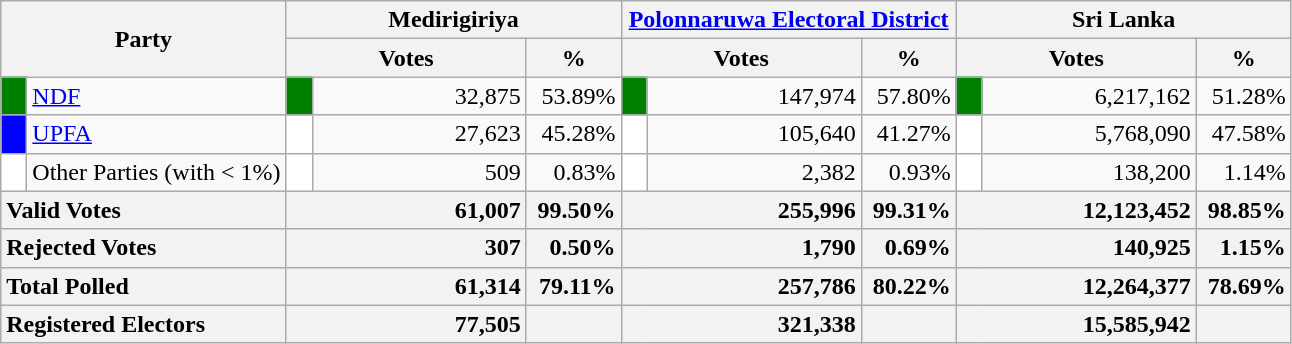<table class="wikitable">
<tr>
<th colspan="2" width="144px"rowspan="2">Party</th>
<th colspan="3" width="216px">Medirigiriya</th>
<th colspan="3" width="216px"><a href='#'>Polonnaruwa Electoral District</a></th>
<th colspan="3" width="216px">Sri Lanka</th>
</tr>
<tr>
<th colspan="2" width="144px">Votes</th>
<th>%</th>
<th colspan="2" width="144px">Votes</th>
<th>%</th>
<th colspan="2" width="144px">Votes</th>
<th>%</th>
</tr>
<tr>
<td style="background-color:green;" width="10px"></td>
<td style="text-align:left;"><a href='#'>NDF</a></td>
<td style="background-color:green;" width="10px"></td>
<td style="text-align:right;">32,875</td>
<td style="text-align:right;">53.89%</td>
<td style="background-color:green;" width="10px"></td>
<td style="text-align:right;">147,974</td>
<td style="text-align:right;">57.80%</td>
<td style="background-color:green;" width="10px"></td>
<td style="text-align:right;">6,217,162</td>
<td style="text-align:right;">51.28%</td>
</tr>
<tr>
<td style="background-color:blue;" width="10px"></td>
<td style="text-align:left;"><a href='#'>UPFA</a></td>
<td style="background-color:white;" width="10px"></td>
<td style="text-align:right;">27,623</td>
<td style="text-align:right;">45.28%</td>
<td style="background-color:white;" width="10px"></td>
<td style="text-align:right;">105,640</td>
<td style="text-align:right;">41.27%</td>
<td style="background-color:white;" width="10px"></td>
<td style="text-align:right;">5,768,090</td>
<td style="text-align:right;">47.58%</td>
</tr>
<tr>
<td style="background-color:white;" width="10px"></td>
<td style="text-align:left;">Other Parties (with < 1%)</td>
<td style="background-color:white;" width="10px"></td>
<td style="text-align:right;">509</td>
<td style="text-align:right;">0.83%</td>
<td style="background-color:white;" width="10px"></td>
<td style="text-align:right;">2,382</td>
<td style="text-align:right;">0.93%</td>
<td style="background-color:white;" width="10px"></td>
<td style="text-align:right;">138,200</td>
<td style="text-align:right;">1.14%</td>
</tr>
<tr>
<th colspan="2" width="144px"style="text-align:left;">Valid Votes</th>
<th style="text-align:right;"colspan="2" width="144px">61,007</th>
<th style="text-align:right;">99.50%</th>
<th style="text-align:right;"colspan="2" width="144px">255,996</th>
<th style="text-align:right;">99.31%</th>
<th style="text-align:right;"colspan="2" width="144px">12,123,452</th>
<th style="text-align:right;">98.85%</th>
</tr>
<tr>
<th colspan="2" width="144px"style="text-align:left;">Rejected Votes</th>
<th style="text-align:right;"colspan="2" width="144px">307</th>
<th style="text-align:right;">0.50%</th>
<th style="text-align:right;"colspan="2" width="144px">1,790</th>
<th style="text-align:right;">0.69%</th>
<th style="text-align:right;"colspan="2" width="144px">140,925</th>
<th style="text-align:right;">1.15%</th>
</tr>
<tr>
<th colspan="2" width="144px"style="text-align:left;">Total Polled</th>
<th style="text-align:right;"colspan="2" width="144px">61,314</th>
<th style="text-align:right;">79.11%</th>
<th style="text-align:right;"colspan="2" width="144px">257,786</th>
<th style="text-align:right;">80.22%</th>
<th style="text-align:right;"colspan="2" width="144px">12,264,377</th>
<th style="text-align:right;">78.69%</th>
</tr>
<tr>
<th colspan="2" width="144px"style="text-align:left;">Registered Electors</th>
<th style="text-align:right;"colspan="2" width="144px">77,505</th>
<th></th>
<th style="text-align:right;"colspan="2" width="144px">321,338</th>
<th></th>
<th style="text-align:right;"colspan="2" width="144px">15,585,942</th>
<th></th>
</tr>
</table>
